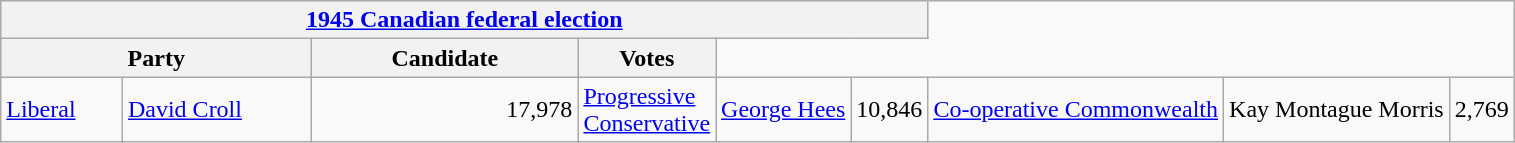<table class="wikitable">
<tr style="background:#e9e9e9;">
<th colspan="6"><a href='#'>1945 Canadian federal election</a></th>
</tr>
<tr style="background:#e9e9e9;">
<th colspan="2" style="width: 200px">Party</th>
<th style="width: 170px">Candidate</th>
<th style="width: 40px">Votes</th>
</tr>
<tr>
<td><a href='#'>Liberal</a></td>
<td><a href='#'>David Croll</a></td>
<td align="right">17,978<br></td>
<td><a href='#'>Progressive Conservative</a></td>
<td><a href='#'>George Hees</a></td>
<td align="right">10,846<br>
</td>
<td><a href='#'>Co-operative Commonwealth</a></td>
<td>Kay Montague Morris</td>
<td align="right">2,769</td>
</tr>
</table>
